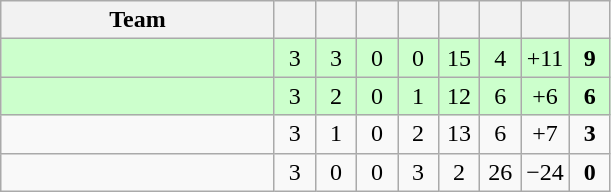<table class="wikitable" style="text-align: center;">
<tr>
<th width=175>Team</th>
<th width=20></th>
<th width=20></th>
<th width=20></th>
<th width=20></th>
<th width=20></th>
<th width=20></th>
<th width=20></th>
<th width=20></th>
</tr>
<tr bgcolor="#ccffcc">
<td style="text-align:left;"><em></em></td>
<td>3</td>
<td>3</td>
<td>0</td>
<td>0</td>
<td>15</td>
<td>4</td>
<td>+11</td>
<td><strong>9</strong></td>
</tr>
<tr bgcolor="#ccffcc">
<td style="text-align:left;"></td>
<td>3</td>
<td>2</td>
<td>0</td>
<td>1</td>
<td>12</td>
<td>6</td>
<td>+6</td>
<td><strong>6</strong></td>
</tr>
<tr align=center>
<td style="text-align:left;"></td>
<td>3</td>
<td>1</td>
<td>0</td>
<td>2</td>
<td>13</td>
<td>6</td>
<td>+7</td>
<td><strong>3</strong></td>
</tr>
<tr align=center>
<td style="text-align:left;"></td>
<td>3</td>
<td>0</td>
<td>0</td>
<td>3</td>
<td>2</td>
<td>26</td>
<td>−24</td>
<td><strong>0</strong></td>
</tr>
</table>
